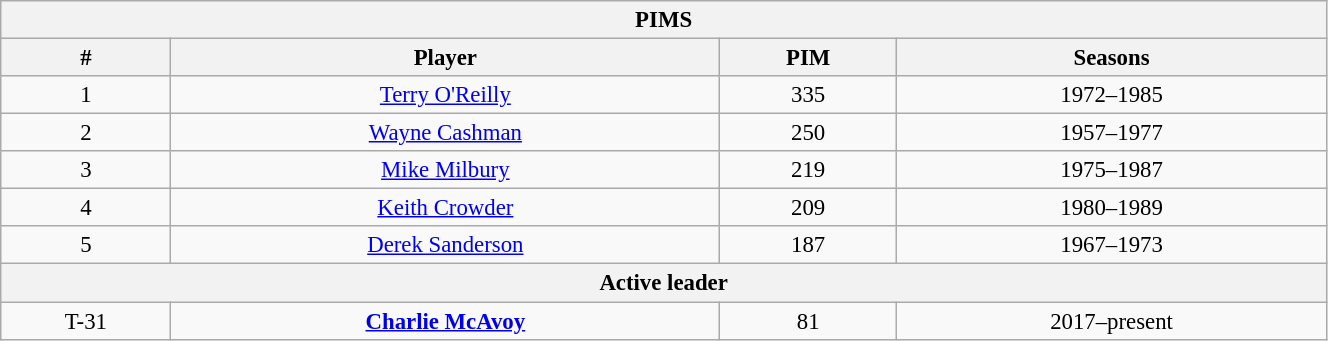<table class="wikitable" style="text-align: center; font-size: 95%" width="70%">
<tr>
<th colspan="4">PIMS</th>
</tr>
<tr>
<th>#</th>
<th>Player</th>
<th>PIM</th>
<th>Seasons</th>
</tr>
<tr>
<td>1</td>
<td><a href='#'>Terry O'Reilly</a></td>
<td>335</td>
<td>1972–1985</td>
</tr>
<tr>
<td>2</td>
<td><a href='#'>Wayne Cashman</a></td>
<td>250</td>
<td>1957–1977</td>
</tr>
<tr>
<td>3</td>
<td><a href='#'>Mike Milbury</a></td>
<td>219</td>
<td>1975–1987</td>
</tr>
<tr>
<td>4</td>
<td><a href='#'>Keith Crowder</a></td>
<td>209</td>
<td>1980–1989</td>
</tr>
<tr>
<td>5</td>
<td><a href='#'>Derek Sanderson</a></td>
<td>187</td>
<td>1967–1973</td>
</tr>
<tr>
<th colspan="4">Active leader</th>
</tr>
<tr>
<td>T-31</td>
<td><strong><a href='#'>Charlie McAvoy</a></strong></td>
<td>81</td>
<td>2017–present</td>
</tr>
</table>
